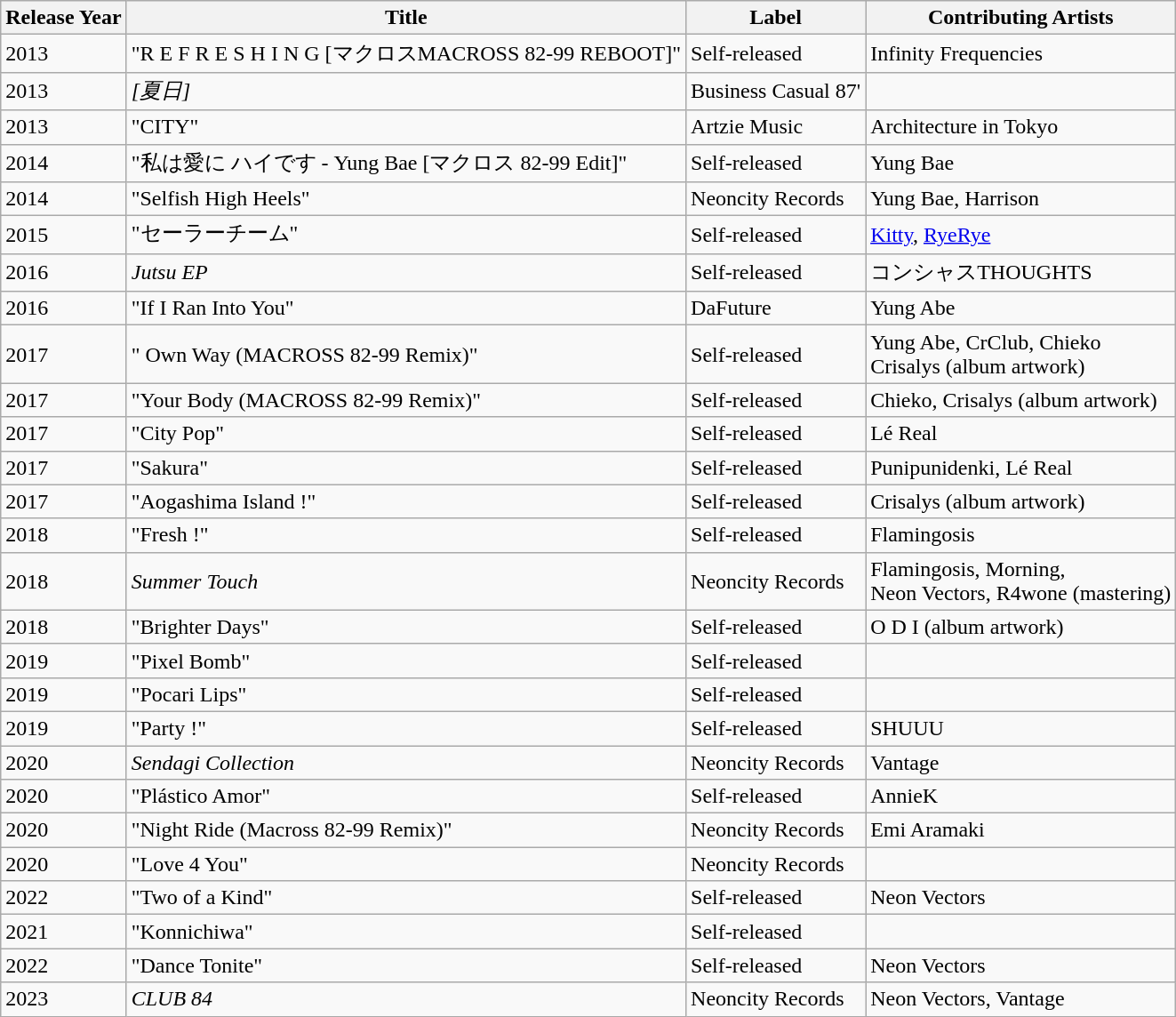<table class="wikitable mw-collapsible">
<tr>
<th>Release Year</th>
<th>Title</th>
<th>Label</th>
<th>Contributing Artists</th>
</tr>
<tr>
<td>2013</td>
<td>"R E F R E S H I N G [​マ​ク​ロ​ス​MACROSS 82-99 REBOOT]"</td>
<td>Self-released</td>
<td>Infinity Frequencies</td>
</tr>
<tr>
<td>2013</td>
<td><em>[夏日]</em></td>
<td>Business Casual 87'</td>
<td></td>
</tr>
<tr>
<td>2013</td>
<td>"CITY"</td>
<td>Artzie Music</td>
<td>Architecture in Tokyo</td>
</tr>
<tr>
<td>2014</td>
<td>"私​は​愛​に ハ​イ​で​す - Yung Bae [​マ​ク​ロ​ス 82-99 Edit]"</td>
<td>Self-released</td>
<td>Yung Bae</td>
</tr>
<tr>
<td>2014</td>
<td>"Selfish High Heels"</td>
<td>Neoncity Records</td>
<td>Yung Bae, Harrison</td>
</tr>
<tr>
<td>2015</td>
<td>"セ​ー​ラ​ー​チ​ー​ム"</td>
<td>Self-released</td>
<td><a href='#'>Kitty</a>, <a href='#'>RyeRye</a></td>
</tr>
<tr>
<td>2016</td>
<td><em>Jutsu EP</em></td>
<td>Self-released</td>
<td>コ​ン​シ​ャ​ス​THOUGHTS</td>
</tr>
<tr>
<td>2016</td>
<td>"If I Ran Into You"</td>
<td>DaFuture</td>
<td>Yung Abe</td>
</tr>
<tr>
<td>2017</td>
<td>" Own Way (MACROSS 82-99 Remix)"</td>
<td>Self-released</td>
<td>Yung Abe, CrClub, Chieko<br>Crisalys (album artwork)</td>
</tr>
<tr>
<td>2017</td>
<td>"Your Body (MACROSS 82-99 Remix)"</td>
<td>Self-released</td>
<td>Chieko, Crisalys (album artwork)</td>
</tr>
<tr>
<td>2017</td>
<td>"City Pop"</td>
<td>Self-released</td>
<td>Lé Real</td>
</tr>
<tr>
<td>2017</td>
<td>"Sakura"</td>
<td>Self-released</td>
<td>Punipunidenki, Lé Real</td>
</tr>
<tr>
<td>2017</td>
<td>"Aogashima Island !"</td>
<td>Self-released</td>
<td>Crisalys (album artwork)</td>
</tr>
<tr>
<td>2018</td>
<td>"Fresh !"</td>
<td>Self-released</td>
<td>Flamingosis</td>
</tr>
<tr>
<td>2018</td>
<td><em>Summer Touch</em></td>
<td>Neoncity Records</td>
<td>Flamingosis, Morning,<br>Neon Vectors, R4wone (mastering)</td>
</tr>
<tr>
<td>2018</td>
<td>"Brighter Days"</td>
<td>Self-released</td>
<td>O D I (album artwork)</td>
</tr>
<tr>
<td>2019</td>
<td>"Pixel Bomb"</td>
<td>Self-released</td>
<td></td>
</tr>
<tr>
<td>2019</td>
<td>"Pocari Lips"</td>
<td>Self-released</td>
<td></td>
</tr>
<tr>
<td>2019</td>
<td>"Party !"</td>
<td>Self-released</td>
<td>SHUUU</td>
</tr>
<tr>
<td>2020</td>
<td><em>Sendagi Collection</em></td>
<td>Neoncity Records</td>
<td>Vantage</td>
</tr>
<tr>
<td>2020</td>
<td>"Plástico Amor"</td>
<td>Self-released</td>
<td>AnnieK</td>
</tr>
<tr>
<td>2020</td>
<td>"Night Ride (Macross 82-99 Remix)"</td>
<td>Neoncity Records</td>
<td>Emi Aramaki</td>
</tr>
<tr>
<td>2020</td>
<td>"Love 4 You"</td>
<td>Neoncity Records</td>
<td></td>
</tr>
<tr>
<td>2022</td>
<td>"Two of a Kind"</td>
<td>Self-released</td>
<td>Neon Vectors</td>
</tr>
<tr>
<td>2021</td>
<td>"Konnichiwa"</td>
<td>Self-released</td>
<td></td>
</tr>
<tr>
<td>2022</td>
<td>"Dance Tonite"</td>
<td>Self-released</td>
<td>Neon Vectors</td>
</tr>
<tr>
<td>2023</td>
<td><em>CLUB 84</em></td>
<td>Neoncity Records</td>
<td>Neon Vectors, Vantage</td>
</tr>
</table>
